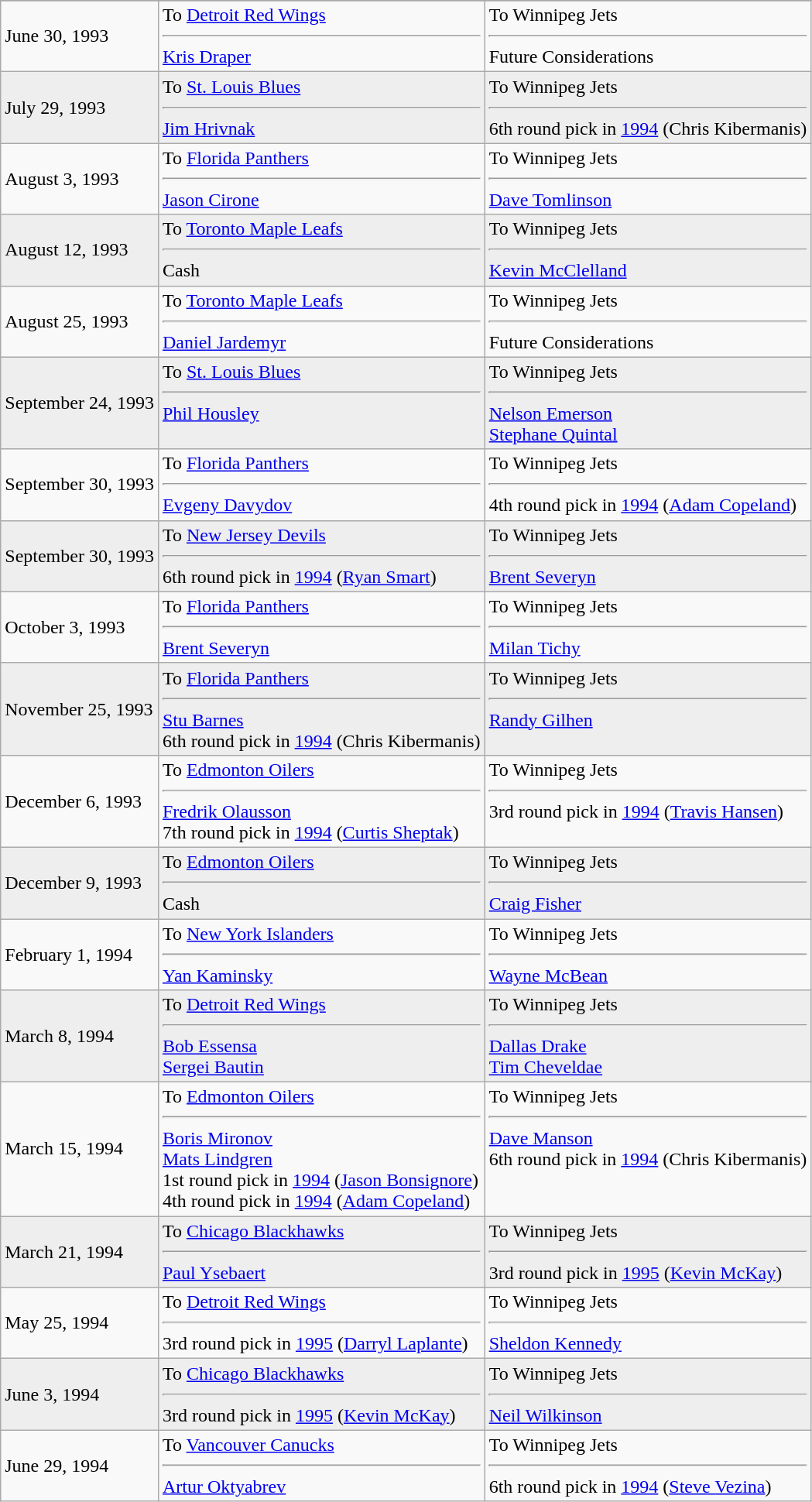<table class="wikitable">
<tr>
</tr>
<tr>
<td>June 30, 1993</td>
<td valign="top">To <a href='#'>Detroit Red Wings</a><hr><a href='#'>Kris Draper</a></td>
<td valign="top">To Winnipeg Jets<hr>Future Considerations</td>
</tr>
<tr bgcolor="#eeeeee">
<td>July 29, 1993</td>
<td valign="top">To <a href='#'>St. Louis Blues</a><hr><a href='#'>Jim Hrivnak</a></td>
<td valign="top">To Winnipeg Jets<hr>6th round pick in <a href='#'>1994</a> (Chris Kibermanis)</td>
</tr>
<tr>
<td>August 3, 1993</td>
<td valign="top">To <a href='#'>Florida Panthers</a><hr><a href='#'>Jason Cirone</a></td>
<td valign="top">To Winnipeg Jets<hr><a href='#'>Dave Tomlinson</a></td>
</tr>
<tr bgcolor="#eeeeee">
<td>August 12, 1993</td>
<td valign="top">To <a href='#'>Toronto Maple Leafs</a><hr>Cash</td>
<td valign="top">To Winnipeg Jets<hr><a href='#'>Kevin McClelland</a></td>
</tr>
<tr>
<td>August 25, 1993</td>
<td valign="top">To <a href='#'>Toronto Maple Leafs</a><hr><a href='#'>Daniel Jardemyr</a></td>
<td valign="top">To Winnipeg Jets<hr>Future Considerations</td>
</tr>
<tr bgcolor="#eeeeee">
<td>September 24, 1993</td>
<td valign="top">To <a href='#'>St. Louis Blues</a><hr><a href='#'>Phil Housley</a></td>
<td valign="top">To Winnipeg Jets<hr><a href='#'>Nelson Emerson</a> <br> <a href='#'>Stephane Quintal</a></td>
</tr>
<tr>
<td>September 30, 1993</td>
<td valign="top">To <a href='#'>Florida Panthers</a><hr><a href='#'>Evgeny Davydov</a></td>
<td valign="top">To Winnipeg Jets<hr>4th round pick in <a href='#'>1994</a> (<a href='#'>Adam Copeland</a>)</td>
</tr>
<tr bgcolor="#eeeeee">
<td>September 30, 1993</td>
<td valign="top">To <a href='#'>New Jersey Devils</a><hr>6th round pick in <a href='#'>1994</a> (<a href='#'>Ryan Smart</a>)</td>
<td valign="top">To Winnipeg Jets<hr><a href='#'>Brent Severyn</a></td>
</tr>
<tr>
<td>October 3, 1993</td>
<td valign="top">To <a href='#'>Florida Panthers</a><hr><a href='#'>Brent Severyn</a></td>
<td valign="top">To Winnipeg Jets<hr><a href='#'>Milan Tichy</a></td>
</tr>
<tr bgcolor="#eeeeee">
<td>November 25, 1993</td>
<td valign="top">To <a href='#'>Florida Panthers</a><hr><a href='#'>Stu Barnes</a> <br> 6th round pick in <a href='#'>1994</a> (Chris Kibermanis)</td>
<td valign="top">To Winnipeg Jets<hr><a href='#'>Randy Gilhen</a></td>
</tr>
<tr>
<td>December 6, 1993</td>
<td valign="top">To <a href='#'>Edmonton Oilers</a><hr><a href='#'>Fredrik Olausson</a> <br> 7th round pick in <a href='#'>1994</a> (<a href='#'>Curtis Sheptak</a>)</td>
<td valign="top">To Winnipeg Jets<hr>3rd round pick in <a href='#'>1994</a> (<a href='#'>Travis Hansen</a>)</td>
</tr>
<tr bgcolor="#eeeeee">
<td>December 9, 1993</td>
<td valign="top">To <a href='#'>Edmonton Oilers</a><hr>Cash</td>
<td valign="top">To Winnipeg Jets<hr><a href='#'>Craig Fisher</a></td>
</tr>
<tr>
<td>February 1, 1994</td>
<td valign="top">To <a href='#'>New York Islanders</a><hr><a href='#'>Yan Kaminsky</a></td>
<td valign="top">To Winnipeg Jets<hr><a href='#'>Wayne McBean</a></td>
</tr>
<tr bgcolor="#eeeeee">
<td>March 8, 1994</td>
<td valign="top">To <a href='#'>Detroit Red Wings</a><hr><a href='#'>Bob Essensa</a> <br> <a href='#'>Sergei Bautin</a></td>
<td valign="top">To Winnipeg Jets<hr><a href='#'>Dallas Drake</a> <br> <a href='#'>Tim Cheveldae</a></td>
</tr>
<tr>
<td>March 15, 1994</td>
<td valign="top">To <a href='#'>Edmonton Oilers</a><hr><a href='#'>Boris Mironov</a> <br> <a href='#'>Mats Lindgren</a> <br> 1st round pick in <a href='#'>1994</a> (<a href='#'>Jason Bonsignore</a>) <br> 4th round pick in <a href='#'>1994</a> (<a href='#'>Adam Copeland</a>)</td>
<td valign="top">To Winnipeg Jets<hr><a href='#'>Dave Manson</a> <br> 6th round pick in <a href='#'>1994</a> (Chris Kibermanis)</td>
</tr>
<tr bgcolor="#eeeeee">
<td>March 21, 1994</td>
<td valign="top">To <a href='#'>Chicago Blackhawks</a><hr><a href='#'>Paul Ysebaert</a></td>
<td valign="top">To Winnipeg Jets<hr>3rd round pick in <a href='#'>1995</a> (<a href='#'>Kevin McKay</a>)</td>
</tr>
<tr>
<td>May 25, 1994</td>
<td valign="top">To <a href='#'>Detroit Red Wings</a><hr>3rd round pick in <a href='#'>1995</a> (<a href='#'>Darryl Laplante</a>)</td>
<td valign="top">To Winnipeg Jets<hr><a href='#'>Sheldon Kennedy</a></td>
</tr>
<tr bgcolor="#eeeeee">
<td>June 3, 1994</td>
<td valign="top">To <a href='#'>Chicago Blackhawks</a><hr>3rd round pick in <a href='#'>1995</a> (<a href='#'>Kevin McKay</a>)</td>
<td valign="top">To Winnipeg Jets<hr><a href='#'>Neil Wilkinson</a></td>
</tr>
<tr>
<td>June 29, 1994</td>
<td valign="top">To <a href='#'>Vancouver Canucks</a><hr><a href='#'>Artur Oktyabrev</a></td>
<td valign="top">To Winnipeg Jets<hr>6th round pick in <a href='#'>1994</a> (<a href='#'>Steve Vezina</a>)</td>
</tr>
</table>
